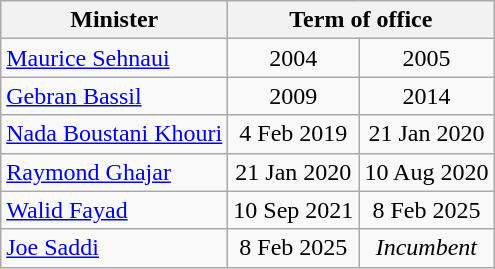<table class="wikitable">
<tr>
<th>Minister</th>
<th colspan=2>Term of office</th>
</tr>
<tr>
<td><a href='#'>Maurice Sehnaui</a></td>
<td style="text-align:center;">2004</td>
<td style="text-align:center;">2005</td>
</tr>
<tr>
<td><a href='#'>Gebran Bassil</a></td>
<td style="text-align:center;">2009</td>
<td style="text-align:center;">2014</td>
</tr>
<tr>
<td><a href='#'>Nada Boustani Khouri</a></td>
<td style="text-align:center;">4 Feb 2019</td>
<td style="text-align:center;">21 Jan 2020</td>
</tr>
<tr>
<td><a href='#'>Raymond Ghajar</a></td>
<td style="text-align:center;">21 Jan 2020</td>
<td style="text-align:center;">10 Aug 2020</td>
</tr>
<tr>
<td><a href='#'>Walid Fayad</a></td>
<td style="text-align:center;">10 Sep 2021</td>
<td style="text-align:center;">8 Feb 2025</td>
</tr>
<tr>
<td><a href='#'>Joe Saddi</a></td>
<td style="text-align:center;">8 Feb 2025</td>
<td style="text-align:center;"><em>Incumbent</em></td>
</tr>
</table>
